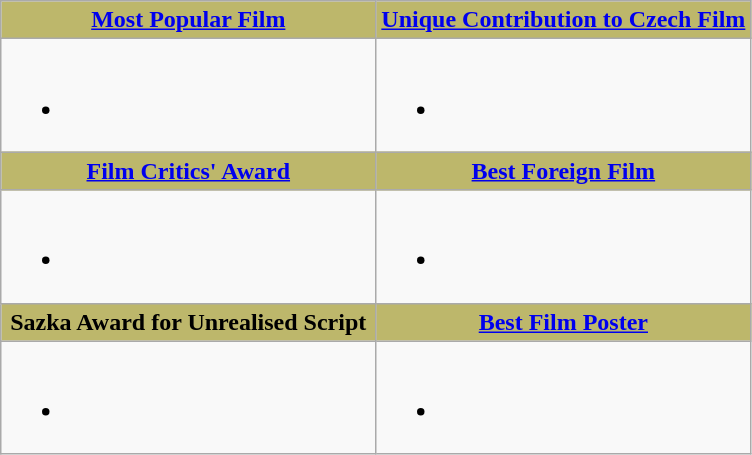<table class=wikitable>
<tr>
<th style="background:#BDB76B; width: 50%"><a href='#'>Most Popular Film</a></th>
<th style="background:#BDB76B;"><a href='#'>Unique Contribution to Czech Film</a></th>
</tr>
<tr>
<td valign="top"><br><ul><li></li></ul></td>
<td valign="top"><br><ul><li></li></ul></td>
</tr>
<tr>
<th style="background:#BDB76B; width: 50%"><a href='#'>Film Critics' Award</a></th>
<th style="background:#BDB76B; width: 50%"><a href='#'>Best Foreign Film</a></th>
</tr>
<tr>
<td valign="top"><br><ul><li></li></ul></td>
<td valign="top"><br><ul><li></li></ul></td>
</tr>
<tr>
<th style="background:#BDB76B; width: 50%">Sazka Award for Unrealised Script</th>
<th style="background:#BDB76B; width: 50%"><a href='#'>Best Film Poster</a></th>
</tr>
<tr>
<td valign="top"><br><ul><li></li></ul></td>
<td valign="top"><br><ul><li></li></ul></td>
</tr>
</table>
